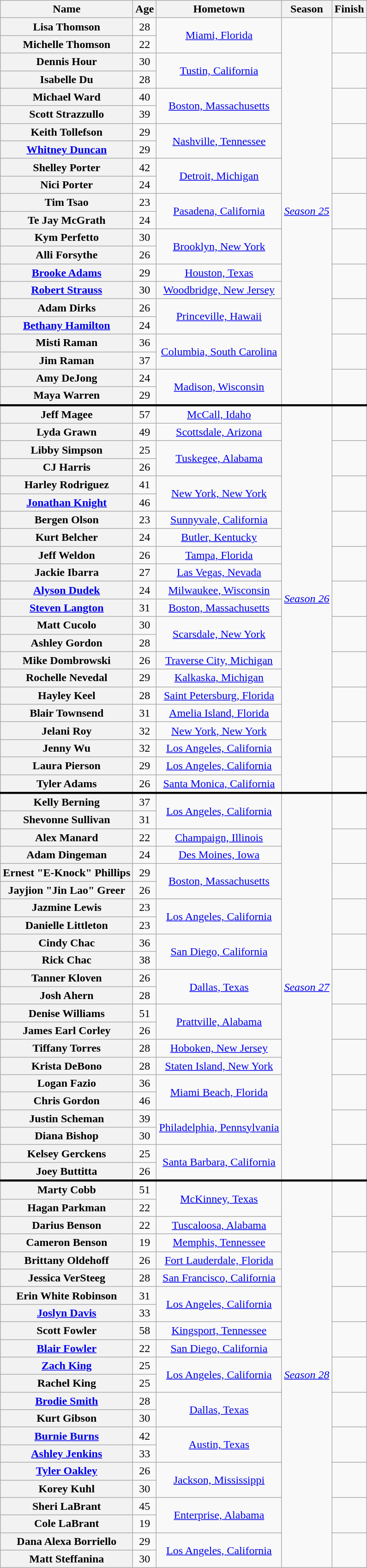<table class="wikitable sortable" style="text-align:center;">
<tr>
<th scope="col">Name</th>
<th scope="col">Age</th>
<th scope="col" class=unsortable>Hometown</th>
<th scope="col" class=unsortable>Season</th>
<th scope="col">Finish</th>
</tr>
<tr>
<th scope="row">Lisa Thomson</th>
<td>28</td>
<td rowspan="2"><a href='#'>Miami, Florida</a></td>
<td rowspan="22"><a href='#'><em>Season 25</em></a></td>
<td rowspan="2"></td>
</tr>
<tr>
<th scope="row">Michelle Thomson</th>
<td>22</td>
</tr>
<tr>
<th scope="row">Dennis Hour</th>
<td>30</td>
<td rowspan="2"><a href='#'>Tustin, California</a></td>
<td rowspan="2"></td>
</tr>
<tr>
<th scope="row">Isabelle Du</th>
<td>28</td>
</tr>
<tr>
<th scope="row">Michael Ward</th>
<td>40</td>
<td rowspan="2"><a href='#'>Boston, Massachusetts</a></td>
<td rowspan="2"></td>
</tr>
<tr>
<th scope="row">Scott Strazzullo</th>
<td>39</td>
</tr>
<tr>
<th scope="row">Keith Tollefson</th>
<td>29</td>
<td rowspan="2"><a href='#'>Nashville, Tennessee</a></td>
<td rowspan="2"></td>
</tr>
<tr>
<th scope="row"><a href='#'>Whitney Duncan</a></th>
<td>29</td>
</tr>
<tr>
<th scope="row">Shelley Porter</th>
<td>42</td>
<td rowspan="2"><a href='#'>Detroit, Michigan</a></td>
<td rowspan="2"></td>
</tr>
<tr>
<th scope="row">Nici Porter</th>
<td>24</td>
</tr>
<tr>
<th scope="row">Tim Tsao</th>
<td>23</td>
<td rowspan="2"><a href='#'>Pasadena, California</a></td>
<td rowspan="2"></td>
</tr>
<tr>
<th scope="row">Te Jay McGrath</th>
<td>24</td>
</tr>
<tr>
<th scope="row">Kym Perfetto</th>
<td>30</td>
<td rowspan="2"><a href='#'>Brooklyn, New York</a></td>
<td rowspan="2"></td>
</tr>
<tr>
<th scope="row">Alli Forsythe</th>
<td>26</td>
</tr>
<tr>
<th scope="row"><a href='#'>Brooke Adams</a></th>
<td>29</td>
<td><a href='#'>Houston, Texas</a></td>
<td rowspan="2"></td>
</tr>
<tr>
<th scope="row"><a href='#'>Robert Strauss</a></th>
<td>30</td>
<td><a href='#'>Woodbridge, New Jersey</a></td>
</tr>
<tr>
<th scope="row">Adam Dirks</th>
<td>26</td>
<td rowspan="2"><a href='#'>Princeville, Hawaii</a></td>
<td rowspan="2"></td>
</tr>
<tr>
<th scope="row"><a href='#'>Bethany Hamilton</a></th>
<td>24</td>
</tr>
<tr>
<th scope="row">Misti Raman</th>
<td>36</td>
<td rowspan="2"><a href='#'>Columbia, South Carolina</a></td>
<td rowspan="2"></td>
</tr>
<tr>
<th scope="row">Jim Raman</th>
<td>37</td>
</tr>
<tr>
<th scope="row">Amy DeJong</th>
<td>24</td>
<td rowspan="2"><a href='#'>Madison, Wisconsin</a></td>
<td rowspan="2"></td>
</tr>
<tr>
<th scope="row">Maya Warren</th>
<td>29</td>
</tr>
<tr style="border-top:3px solid">
<th scope="row">Jeff Magee</th>
<td>57</td>
<td><a href='#'>McCall, Idaho</a></td>
<td rowspan="22"><a href='#'><em>Season 26</em></a></td>
<td rowspan="2"></td>
</tr>
<tr>
<th scope="row">Lyda Grawn</th>
<td>49</td>
<td><a href='#'>Scottsdale, Arizona</a></td>
</tr>
<tr>
<th scope="row">Libby Simpson</th>
<td>25</td>
<td rowspan="2"><a href='#'>Tuskegee, Alabama</a></td>
<td rowspan="2"></td>
</tr>
<tr>
<th scope="row">CJ Harris</th>
<td>26</td>
</tr>
<tr>
<th scope="row">Harley Rodriguez</th>
<td>41</td>
<td rowspan="2"><a href='#'>New York, New York</a></td>
<td rowspan="2"></td>
</tr>
<tr>
<th scope="row"><a href='#'>Jonathan Knight</a></th>
<td>46</td>
</tr>
<tr>
<th scope="row">Bergen Olson</th>
<td>23</td>
<td><a href='#'>Sunnyvale, California</a></td>
<td rowspan="2"></td>
</tr>
<tr>
<th scope="row">Kurt Belcher</th>
<td>24</td>
<td><a href='#'>Butler, Kentucky</a></td>
</tr>
<tr>
<th scope="row">Jeff Weldon</th>
<td>26</td>
<td><a href='#'>Tampa, Florida</a></td>
<td rowspan="2"></td>
</tr>
<tr>
<th scope="row">Jackie Ibarra</th>
<td>27</td>
<td><a href='#'>Las Vegas, Nevada</a></td>
</tr>
<tr>
<th scope="row"><a href='#'>Alyson Dudek</a></th>
<td>24</td>
<td><a href='#'>Milwaukee, Wisconsin</a></td>
<td rowspan="2"></td>
</tr>
<tr>
<th scope="row"><a href='#'>Steven Langton</a></th>
<td>31</td>
<td><a href='#'>Boston, Massachusetts</a></td>
</tr>
<tr>
<th scope="row">Matt Cucolo</th>
<td>30</td>
<td rowspan="2"><a href='#'>Scarsdale, New York</a></td>
<td rowspan="2"></td>
</tr>
<tr>
<th scope="row">Ashley Gordon</th>
<td>28</td>
</tr>
<tr>
<th scope="row">Mike Dombrowski</th>
<td>26</td>
<td><a href='#'>Traverse City, Michigan</a></td>
<td rowspan="2"></td>
</tr>
<tr>
<th scope="row">Rochelle Nevedal</th>
<td>29</td>
<td><a href='#'>Kalkaska, Michigan</a></td>
</tr>
<tr>
<th scope="row">Hayley Keel</th>
<td>28</td>
<td><a href='#'>Saint Petersburg, Florida</a></td>
<td rowspan="2"></td>
</tr>
<tr>
<th scope="row">Blair Townsend</th>
<td>31</td>
<td><a href='#'>Amelia Island, Florida</a></td>
</tr>
<tr>
<th scope="row">Jelani Roy</th>
<td>32</td>
<td><a href='#'>New York, New York</a></td>
<td rowspan="2"></td>
</tr>
<tr>
<th scope="row">Jenny Wu</th>
<td>32</td>
<td><a href='#'>Los Angeles, California</a></td>
</tr>
<tr>
<th scope="row">Laura Pierson</th>
<td>29</td>
<td><a href='#'>Los Angeles, California</a></td>
<td rowspan="2"></td>
</tr>
<tr>
<th scope="row">Tyler Adams</th>
<td>26</td>
<td><a href='#'>Santa Monica, California</a></td>
</tr>
<tr style="border-top:3px solid">
<th scope="row">Kelly Berning</th>
<td>37</td>
<td rowspan="2"><a href='#'>Los Angeles, California</a></td>
<td rowspan="22"><a href='#'><em>Season 27</em></a></td>
<td rowspan="2"></td>
</tr>
<tr>
<th scope="row">Shevonne Sullivan</th>
<td>31</td>
</tr>
<tr>
<th scope="row">Alex Manard</th>
<td>22</td>
<td><a href='#'>Champaign, Illinois</a></td>
<td rowspan="2"></td>
</tr>
<tr>
<th scope="row">Adam Dingeman</th>
<td>24</td>
<td><a href='#'>Des Moines, Iowa</a></td>
</tr>
<tr>
<th scope="row">Ernest "E-Knock" Phillips</th>
<td>29</td>
<td rowspan="2"><a href='#'>Boston, Massachusetts</a></td>
<td rowspan="2"></td>
</tr>
<tr>
<th scope="row">Jayjion "Jin Lao" Greer</th>
<td>26</td>
</tr>
<tr>
<th scope="row">Jazmine Lewis</th>
<td>23</td>
<td rowspan="2"><a href='#'>Los Angeles, California</a></td>
<td rowspan="2"></td>
</tr>
<tr>
<th scope="row">Danielle Littleton</th>
<td>23</td>
</tr>
<tr>
<th scope="row">Cindy Chac</th>
<td>36</td>
<td rowspan="2"><a href='#'>San Diego, California</a></td>
<td rowspan="2"></td>
</tr>
<tr>
<th scope="row">Rick Chac</th>
<td>38</td>
</tr>
<tr>
<th scope="row">Tanner Kloven</th>
<td>26</td>
<td rowspan="2"><a href='#'>Dallas, Texas</a></td>
<td rowspan="2"></td>
</tr>
<tr>
<th scope="row">Josh Ahern</th>
<td>28</td>
</tr>
<tr>
<th scope="row">Denise Williams</th>
<td>51</td>
<td rowspan="2"><a href='#'>Prattville, Alabama</a></td>
<td rowspan="2"></td>
</tr>
<tr>
<th scope="row">James Earl Corley</th>
<td>26</td>
</tr>
<tr>
<th scope="row">Tiffany Torres</th>
<td>28</td>
<td><a href='#'>Hoboken, New Jersey</a></td>
<td rowspan="2"></td>
</tr>
<tr>
<th scope="row">Krista DeBono</th>
<td>28</td>
<td><a href='#'>Staten Island, New York</a></td>
</tr>
<tr>
<th scope="row">Logan Fazio</th>
<td>36</td>
<td rowspan="2"><a href='#'>Miami Beach, Florida</a></td>
<td rowspan="2"></td>
</tr>
<tr>
<th scope="row">Chris Gordon</th>
<td>46</td>
</tr>
<tr>
<th scope="row">Justin Scheman</th>
<td>39</td>
<td rowspan="2"><a href='#'>Philadelphia, Pennsylvania</a></td>
<td rowspan="2"></td>
</tr>
<tr>
<th scope="row">Diana Bishop</th>
<td>30</td>
</tr>
<tr>
<th scope="row">Kelsey Gerckens</th>
<td>25</td>
<td rowspan="2"><a href='#'>Santa Barbara, California</a></td>
<td rowspan="2"></td>
</tr>
<tr>
<th scope="row">Joey Buttitta</th>
<td>26</td>
</tr>
<tr style="border-top:3px solid">
<th scope="row">Marty Cobb</th>
<td>51</td>
<td rowspan="2"><a href='#'>McKinney, Texas</a></td>
<td rowspan="22"><a href='#'><em>Season 28</em></a></td>
<td rowspan="2"></td>
</tr>
<tr>
<th scope="row">Hagan Parkman</th>
<td>22</td>
</tr>
<tr>
<th scope="row">Darius Benson</th>
<td>22</td>
<td><a href='#'>Tuscaloosa, Alabama</a></td>
<td rowspan="2"></td>
</tr>
<tr>
<th scope="row">Cameron Benson</th>
<td>19</td>
<td><a href='#'>Memphis, Tennessee</a></td>
</tr>
<tr>
<th scope="row">Brittany Oldehoff</th>
<td>26</td>
<td><a href='#'>Fort Lauderdale, Florida</a></td>
<td rowspan="2"></td>
</tr>
<tr>
<th scope="row">Jessica VerSteeg</th>
<td>28</td>
<td><a href='#'>San Francisco, California</a></td>
</tr>
<tr>
<th scope="row">Erin White Robinson</th>
<td>31</td>
<td rowspan="2"><a href='#'>Los Angeles, California</a></td>
<td rowspan="2"></td>
</tr>
<tr>
<th scope="row"><a href='#'>Joslyn Davis</a></th>
<td>33</td>
</tr>
<tr>
<th scope="row">Scott Fowler</th>
<td>58</td>
<td><a href='#'>Kingsport, Tennessee</a></td>
<td rowspan="2"></td>
</tr>
<tr>
<th scope="row"><a href='#'>Blair Fowler</a></th>
<td>22</td>
<td><a href='#'>San Diego, California</a></td>
</tr>
<tr>
<th scope="row"><a href='#'>Zach King</a></th>
<td>25</td>
<td rowspan="2"><a href='#'>Los Angeles, California</a></td>
<td rowspan="2"></td>
</tr>
<tr>
<th scope="row">Rachel King</th>
<td>25</td>
</tr>
<tr>
<th scope="row"><a href='#'>Brodie Smith</a></th>
<td>28</td>
<td rowspan="2"><a href='#'>Dallas, Texas</a></td>
<td rowspan="2"></td>
</tr>
<tr>
<th scope="row">Kurt Gibson</th>
<td>30</td>
</tr>
<tr>
<th scope="row"><a href='#'>Burnie Burns</a></th>
<td>42</td>
<td rowspan="2"><a href='#'>Austin, Texas</a></td>
<td rowspan="2"></td>
</tr>
<tr>
<th scope="row"><a href='#'>Ashley Jenkins</a></th>
<td>33</td>
</tr>
<tr>
<th scope="row"><a href='#'>Tyler Oakley</a></th>
<td>26</td>
<td rowspan="2"><a href='#'>Jackson, Mississippi</a></td>
<td rowspan="2"></td>
</tr>
<tr>
<th scope="row">Korey Kuhl</th>
<td>30</td>
</tr>
<tr>
<th scope="row">Sheri LaBrant</th>
<td>45</td>
<td rowspan="2"><a href='#'>Enterprise, Alabama</a></td>
<td rowspan="2"></td>
</tr>
<tr>
<th scope="row">Cole LaBrant</th>
<td>19</td>
</tr>
<tr>
<th scope="row">Dana Alexa Borriello</th>
<td>29</td>
<td rowspan="2"><a href='#'>Los Angeles, California</a></td>
<td rowspan="2"></td>
</tr>
<tr>
<th scope="row">Matt Steffanina</th>
<td>30</td>
</tr>
</table>
